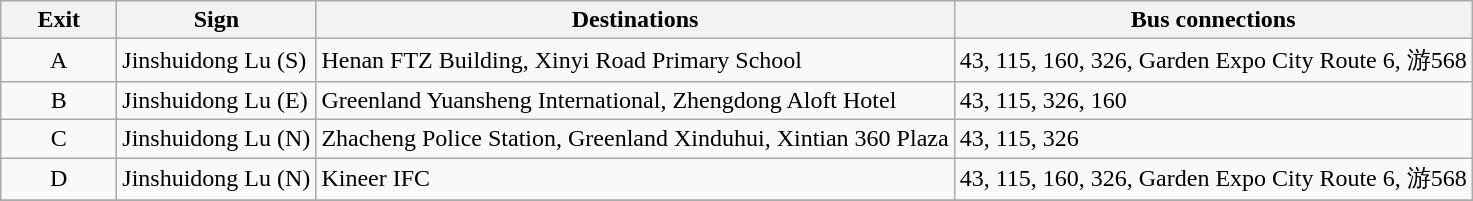<table class=wikitable>
<tr>
<th style="width:70px" colspan=4>Exit</th>
<th>Sign</th>
<th>Destinations</th>
<th>Bus connections</th>
</tr>
<tr>
<td align=center colspan=4>A</td>
<td>Jinshuidong Lu (S)</td>
<td>Henan FTZ Building, Xinyi Road Primary School</td>
<td>43, 115, 160, 326, Garden Expo City Route 6, 游568</td>
</tr>
<tr>
<td align=center colspan=4>B</td>
<td>Jinshuidong Lu (E)</td>
<td>Greenland Yuansheng International, Zhengdong Aloft Hotel</td>
<td>43, 115, 326, 160</td>
</tr>
<tr>
<td align=center colspan=4>C</td>
<td>Jinshuidong Lu (N)</td>
<td>Zhacheng Police Station, Greenland Xinduhui, Xintian 360 Plaza</td>
<td>43, 115, 326</td>
</tr>
<tr>
<td align=center colspan=4>D</td>
<td>Jinshuidong Lu (N)</td>
<td>Kineer IFC</td>
<td>43, 115, 160, 326, Garden Expo City Route 6, 游568</td>
</tr>
<tr>
</tr>
</table>
